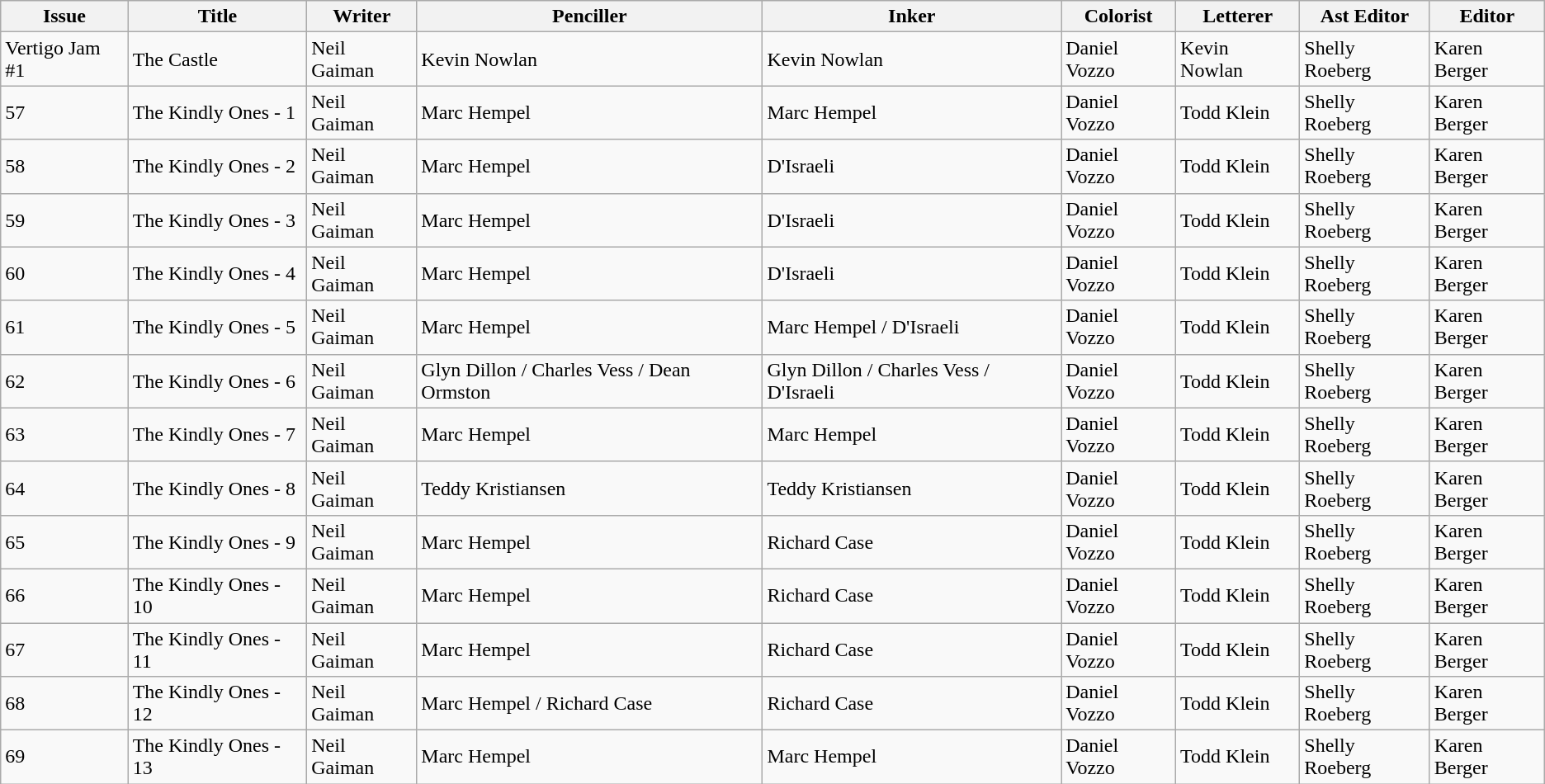<table class="wikitable">
<tr>
<th>Issue</th>
<th>Title</th>
<th>Writer</th>
<th>Penciller</th>
<th>Inker</th>
<th>Colorist</th>
<th>Letterer</th>
<th>Ast Editor</th>
<th>Editor</th>
</tr>
<tr>
<td>Vertigo Jam #1</td>
<td>The Castle</td>
<td>Neil Gaiman</td>
<td>Kevin Nowlan</td>
<td>Kevin Nowlan</td>
<td>Daniel Vozzo</td>
<td>Kevin Nowlan</td>
<td>Shelly Roeberg</td>
<td>Karen Berger</td>
</tr>
<tr>
<td>57</td>
<td>The Kindly Ones - 1</td>
<td>Neil Gaiman</td>
<td>Marc Hempel</td>
<td>Marc Hempel</td>
<td>Daniel Vozzo</td>
<td>Todd Klein</td>
<td>Shelly Roeberg</td>
<td>Karen Berger</td>
</tr>
<tr>
<td>58</td>
<td>The Kindly Ones - 2</td>
<td>Neil Gaiman</td>
<td>Marc Hempel</td>
<td>D'Israeli</td>
<td>Daniel Vozzo</td>
<td>Todd Klein</td>
<td>Shelly Roeberg</td>
<td>Karen Berger</td>
</tr>
<tr>
<td>59</td>
<td>The Kindly Ones - 3</td>
<td>Neil Gaiman</td>
<td>Marc Hempel</td>
<td>D'Israeli</td>
<td>Daniel Vozzo</td>
<td>Todd Klein</td>
<td>Shelly Roeberg</td>
<td>Karen Berger</td>
</tr>
<tr>
<td>60</td>
<td>The Kindly Ones - 4</td>
<td>Neil Gaiman</td>
<td>Marc Hempel</td>
<td>D'Israeli</td>
<td>Daniel Vozzo</td>
<td>Todd Klein</td>
<td>Shelly Roeberg</td>
<td>Karen Berger</td>
</tr>
<tr>
<td>61</td>
<td>The Kindly Ones - 5</td>
<td>Neil Gaiman</td>
<td>Marc Hempel</td>
<td>Marc Hempel / D'Israeli</td>
<td>Daniel Vozzo</td>
<td>Todd Klein</td>
<td>Shelly Roeberg</td>
<td>Karen Berger</td>
</tr>
<tr>
<td>62</td>
<td>The Kindly Ones - 6</td>
<td>Neil Gaiman</td>
<td>Glyn Dillon / Charles Vess / Dean Ormston</td>
<td>Glyn Dillon / Charles Vess / D'Israeli</td>
<td>Daniel Vozzo</td>
<td>Todd Klein</td>
<td>Shelly Roeberg</td>
<td>Karen Berger</td>
</tr>
<tr>
<td>63</td>
<td>The Kindly Ones - 7</td>
<td>Neil Gaiman</td>
<td>Marc Hempel</td>
<td>Marc Hempel</td>
<td>Daniel Vozzo</td>
<td>Todd Klein</td>
<td>Shelly Roeberg</td>
<td>Karen Berger</td>
</tr>
<tr>
<td>64</td>
<td>The Kindly Ones - 8</td>
<td>Neil Gaiman</td>
<td>Teddy Kristiansen</td>
<td>Teddy Kristiansen</td>
<td>Daniel Vozzo</td>
<td>Todd Klein</td>
<td>Shelly Roeberg</td>
<td>Karen Berger</td>
</tr>
<tr>
<td>65</td>
<td>The Kindly Ones - 9</td>
<td>Neil Gaiman</td>
<td>Marc Hempel</td>
<td>Richard Case</td>
<td>Daniel Vozzo</td>
<td>Todd Klein</td>
<td>Shelly Roeberg</td>
<td>Karen Berger</td>
</tr>
<tr>
<td>66</td>
<td>The Kindly Ones - 10</td>
<td>Neil Gaiman</td>
<td>Marc Hempel</td>
<td>Richard Case</td>
<td>Daniel Vozzo</td>
<td>Todd Klein</td>
<td>Shelly Roeberg</td>
<td>Karen Berger</td>
</tr>
<tr>
<td>67</td>
<td>The Kindly Ones - 11</td>
<td>Neil Gaiman</td>
<td>Marc Hempel</td>
<td>Richard Case</td>
<td>Daniel Vozzo</td>
<td>Todd Klein</td>
<td>Shelly Roeberg</td>
<td>Karen Berger</td>
</tr>
<tr>
<td>68</td>
<td>The Kindly Ones - 12</td>
<td>Neil Gaiman</td>
<td>Marc Hempel / Richard Case</td>
<td>Richard Case</td>
<td>Daniel Vozzo</td>
<td>Todd Klein</td>
<td>Shelly Roeberg</td>
<td>Karen Berger</td>
</tr>
<tr>
<td>69</td>
<td>The Kindly Ones - 13</td>
<td>Neil Gaiman</td>
<td>Marc Hempel</td>
<td>Marc Hempel</td>
<td>Daniel Vozzo</td>
<td>Todd Klein</td>
<td>Shelly Roeberg</td>
<td>Karen Berger</td>
</tr>
</table>
